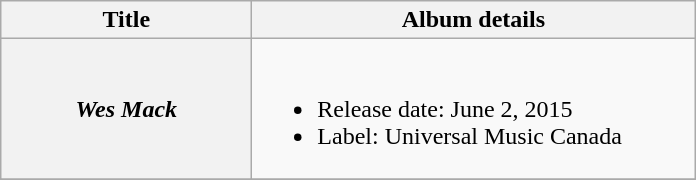<table class="wikitable plainrowheaders">
<tr>
<th style="width:10em;">Title</th>
<th style="width:18em;">Album details</th>
</tr>
<tr>
<th scope="row"><em>Wes Mack</em></th>
<td><br><ul><li>Release date: June 2, 2015</li><li>Label: Universal Music Canada</li></ul></td>
</tr>
<tr>
</tr>
</table>
